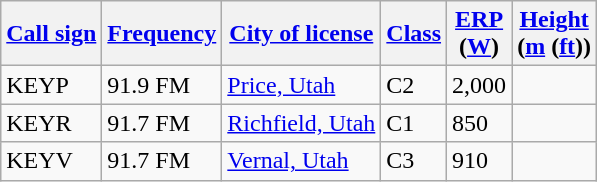<table class="wikitable sortable">
<tr>
<th><a href='#'>Call sign</a></th>
<th data-sort-type="number"><a href='#'>Frequency</a></th>
<th><a href='#'>City of license</a></th>
<th><a href='#'>Class</a></th>
<th data-sort-type="number"><a href='#'>ERP</a><br>(<a href='#'>W</a>)</th>
<th data-sort-type="number"><a href='#'>Height</a><br>(<a href='#'>m</a> (<a href='#'>ft</a>))</th>
</tr>
<tr>
<td>KEYP</td>
<td>91.9 FM</td>
<td><a href='#'>Price, Utah</a></td>
<td>C2</td>
<td>2,000</td>
<td></td>
</tr>
<tr>
<td>KEYR</td>
<td>91.7 FM</td>
<td><a href='#'>Richfield, Utah</a></td>
<td>C1</td>
<td>850</td>
<td></td>
</tr>
<tr>
<td>KEYV</td>
<td>91.7 FM</td>
<td><a href='#'>Vernal, Utah</a></td>
<td>C3</td>
<td>910</td>
<td></td>
</tr>
</table>
